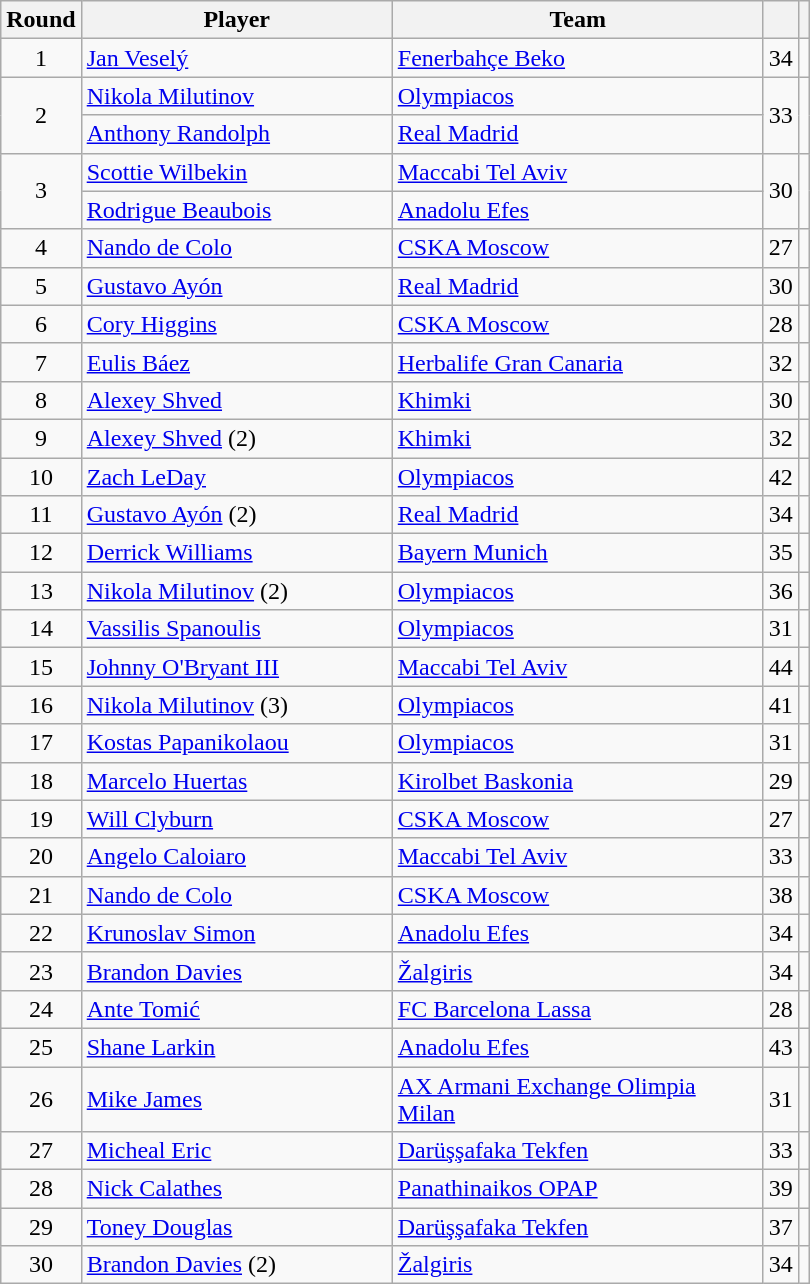<table class="wikitable sortable" style="text-align: center;">
<tr>
<th>Round</th>
<th style="width:200px;">Player</th>
<th style="width:240px;">Team</th>
<th><a href='#'></a></th>
<th></th>
</tr>
<tr>
<td>1</td>
<td align=left> <a href='#'>Jan Veselý</a></td>
<td align=left> <a href='#'>Fenerbahçe Beko</a></td>
<td>34</td>
<td></td>
</tr>
<tr>
<td rowspan=2>2</td>
<td align=left> <a href='#'>Nikola Milutinov</a></td>
<td align=left> <a href='#'>Olympiacos</a></td>
<td rowspan=2>33</td>
<td rowspan=2></td>
</tr>
<tr>
<td align=left> <a href='#'>Anthony Randolph</a></td>
<td align=left> <a href='#'>Real Madrid</a></td>
</tr>
<tr>
<td rowspan=2>3</td>
<td align=left> <a href='#'>Scottie Wilbekin</a></td>
<td align=left> <a href='#'>Maccabi Tel Aviv</a></td>
<td rowspan=2>30</td>
<td rowspan=2></td>
</tr>
<tr>
<td align=left> <a href='#'>Rodrigue Beaubois</a></td>
<td align=left> <a href='#'>Anadolu Efes</a></td>
</tr>
<tr>
<td>4</td>
<td align=left> <a href='#'>Nando de Colo</a></td>
<td align=left> <a href='#'>CSKA Moscow</a></td>
<td>27</td>
<td></td>
</tr>
<tr>
<td>5</td>
<td align=left> <a href='#'>Gustavo Ayón</a></td>
<td align=left> <a href='#'>Real Madrid</a></td>
<td>30</td>
<td></td>
</tr>
<tr>
<td>6</td>
<td align=left> <a href='#'>Cory Higgins</a></td>
<td align=left> <a href='#'>CSKA Moscow</a></td>
<td>28</td>
<td></td>
</tr>
<tr>
<td>7</td>
<td align=left> <a href='#'>Eulis Báez</a></td>
<td align=left> <a href='#'>Herbalife Gran Canaria</a></td>
<td>32</td>
<td></td>
</tr>
<tr>
<td>8</td>
<td align="left"> <a href='#'>Alexey Shved</a></td>
<td align="left"> <a href='#'>Khimki</a></td>
<td>30</td>
<td></td>
</tr>
<tr>
<td>9</td>
<td align=left> <a href='#'>Alexey Shved</a> (2)</td>
<td align="left"> <a href='#'>Khimki</a></td>
<td>32</td>
<td></td>
</tr>
<tr>
<td>10</td>
<td align=left> <a href='#'>Zach LeDay</a></td>
<td align=left> <a href='#'>Olympiacos</a></td>
<td>42</td>
<td></td>
</tr>
<tr>
<td>11</td>
<td align=left> <a href='#'>Gustavo Ayón</a> (2)</td>
<td align=left> <a href='#'>Real Madrid</a></td>
<td>34</td>
<td></td>
</tr>
<tr>
<td>12</td>
<td align=left> <a href='#'>Derrick Williams</a></td>
<td align=left> <a href='#'>Bayern Munich</a></td>
<td>35</td>
<td></td>
</tr>
<tr>
<td>13</td>
<td align=left> <a href='#'>Nikola Milutinov</a> (2)</td>
<td align=left> <a href='#'>Olympiacos</a></td>
<td>36</td>
<td></td>
</tr>
<tr>
<td>14</td>
<td align=left> <a href='#'>Vassilis Spanoulis</a></td>
<td align=left> <a href='#'>Olympiacos</a></td>
<td>31</td>
<td></td>
</tr>
<tr>
<td>15</td>
<td align=left> <a href='#'>Johnny O'Bryant III</a></td>
<td align=left> <a href='#'>Maccabi Tel Aviv</a></td>
<td>44</td>
<td></td>
</tr>
<tr>
<td>16</td>
<td align=left> <a href='#'>Nikola Milutinov</a> (3)</td>
<td align=left> <a href='#'>Olympiacos</a></td>
<td>41</td>
<td></td>
</tr>
<tr>
<td>17</td>
<td align=left> <a href='#'>Kostas Papanikolaou</a></td>
<td align=left> <a href='#'>Olympiacos</a></td>
<td>31</td>
<td></td>
</tr>
<tr>
<td>18</td>
<td align=left> <a href='#'>Marcelo Huertas</a></td>
<td align=left> <a href='#'>Kirolbet Baskonia</a></td>
<td>29</td>
<td></td>
</tr>
<tr>
<td>19</td>
<td align=left> <a href='#'>Will Clyburn</a></td>
<td align=left> <a href='#'>CSKA Moscow</a></td>
<td>27</td>
<td></td>
</tr>
<tr>
<td>20</td>
<td align=left> <a href='#'>Angelo Caloiaro</a></td>
<td align=left> <a href='#'>Maccabi Tel Aviv</a></td>
<td>33</td>
<td></td>
</tr>
<tr>
<td>21</td>
<td align=left> <a href='#'>Nando de Colo</a></td>
<td align=left> <a href='#'>CSKA Moscow</a></td>
<td>38</td>
<td></td>
</tr>
<tr>
<td>22</td>
<td align=left> <a href='#'>Krunoslav Simon</a></td>
<td align=left> <a href='#'>Anadolu Efes</a></td>
<td>34</td>
<td></td>
</tr>
<tr>
<td>23</td>
<td align=left> <a href='#'>Brandon Davies</a></td>
<td align=left> <a href='#'>Žalgiris</a></td>
<td>34</td>
<td></td>
</tr>
<tr>
<td>24</td>
<td align=left> <a href='#'>Ante Tomić</a></td>
<td align=left> <a href='#'>FC Barcelona Lassa</a></td>
<td>28</td>
<td></td>
</tr>
<tr>
<td>25</td>
<td align=left> <a href='#'>Shane Larkin</a></td>
<td align=left> <a href='#'>Anadolu Efes</a></td>
<td>43</td>
<td></td>
</tr>
<tr>
<td>26</td>
<td align=left> <a href='#'>Mike James</a></td>
<td align=left> <a href='#'>AX Armani Exchange Olimpia Milan</a></td>
<td>31</td>
<td></td>
</tr>
<tr>
<td>27</td>
<td align=left> <a href='#'>Micheal Eric</a></td>
<td align=left> <a href='#'>Darüşşafaka Tekfen</a></td>
<td>33</td>
<td></td>
</tr>
<tr>
<td>28</td>
<td align=left> <a href='#'>Nick Calathes</a></td>
<td align=left> <a href='#'>Panathinaikos OPAP</a></td>
<td>39</td>
<td></td>
</tr>
<tr>
<td>29</td>
<td align=left> <a href='#'>Toney Douglas</a></td>
<td align=left> <a href='#'>Darüşşafaka Tekfen</a></td>
<td>37</td>
<td></td>
</tr>
<tr>
<td>30</td>
<td align=left> <a href='#'>Brandon Davies</a> (2)</td>
<td align=left> <a href='#'>Žalgiris</a></td>
<td>34</td>
<td></td>
</tr>
</table>
